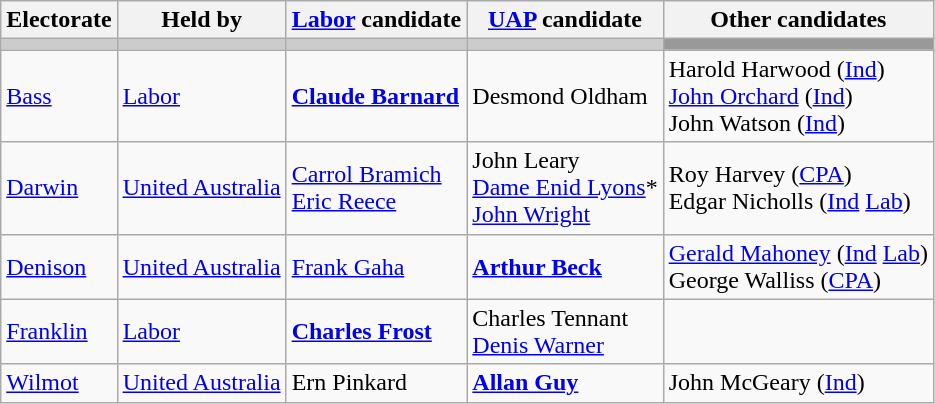<table class="wikitable">
<tr>
<th>Electorate</th>
<th>Held by</th>
<th><a href='#'>Labor</a> candidate</th>
<th><a href='#'>UAP</a> candidate</th>
<th>Other candidates</th>
</tr>
<tr bgcolor="#cccccc">
<td></td>
<td></td>
<td></td>
<td></td>
<td bgcolor="#999999"></td>
</tr>
<tr>
<td><a href='#'>Bass</a></td>
<td><a href='#'>Labor</a></td>
<td><strong><a href='#'>Claude Barnard</a></strong></td>
<td>Desmond Oldham</td>
<td>Harold Harwood (<a href='#'>Ind</a>)<br><a href='#'>John Orchard</a> (<a href='#'>Ind</a>)<br>John Watson (<a href='#'>Ind</a>)</td>
</tr>
<tr>
<td><a href='#'>Darwin</a></td>
<td><a href='#'>United Australia</a></td>
<td><a href='#'>Carrol Bramich</a><br><a href='#'>Eric Reece</a></td>
<td>John Leary<br><a href='#'>Dame Enid Lyons</a>*<br><a href='#'>John Wright</a></td>
<td>Roy Harvey (<a href='#'>CPA</a>)<br>Edgar Nicholls (<a href='#'>Ind</a> <a href='#'>Lab</a>)</td>
</tr>
<tr>
<td><a href='#'>Denison</a></td>
<td><a href='#'>United Australia</a></td>
<td><a href='#'>Frank Gaha</a></td>
<td><strong><a href='#'>Arthur Beck</a></strong></td>
<td><a href='#'>Gerald Mahoney</a> (<a href='#'>Ind</a> <a href='#'>Lab</a>)<br>George Walliss (<a href='#'>CPA</a>)</td>
</tr>
<tr>
<td><a href='#'>Franklin</a></td>
<td><a href='#'>Labor</a></td>
<td><strong><a href='#'>Charles Frost</a></strong></td>
<td>Charles Tennant<br><a href='#'>Denis Warner</a></td>
<td></td>
</tr>
<tr>
<td><a href='#'>Wilmot</a></td>
<td><a href='#'>United Australia</a></td>
<td>Ern Pinkard</td>
<td><strong><a href='#'>Allan Guy</a></strong></td>
<td>John McGeary (<a href='#'>Ind</a>)</td>
</tr>
</table>
